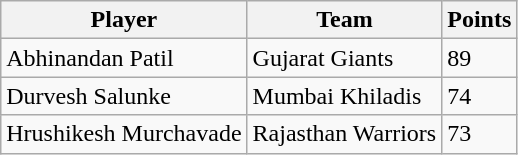<table class="wikitable">
<tr>
<th>Player</th>
<th>Team</th>
<th>Points</th>
</tr>
<tr>
<td>Abhinandan Patil</td>
<td>Gujarat Giants</td>
<td>89</td>
</tr>
<tr>
<td>Durvesh Salunke</td>
<td>Mumbai Khiladis</td>
<td>74</td>
</tr>
<tr>
<td>Hrushikesh Murchavade</td>
<td>Rajasthan Warriors</td>
<td>73</td>
</tr>
</table>
